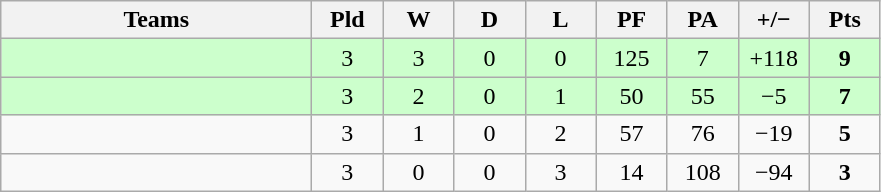<table class="wikitable" style="text-align: center;">
<tr>
<th width="200">Teams</th>
<th width="40">Pld</th>
<th width="40">W</th>
<th width="40">D</th>
<th width="40">L</th>
<th width="40">PF</th>
<th width="40">PA</th>
<th width="40">+/−</th>
<th width="40">Pts</th>
</tr>
<tr bgcolor=ccffcc>
<td align=left></td>
<td>3</td>
<td>3</td>
<td>0</td>
<td>0</td>
<td>125</td>
<td>7</td>
<td>+118</td>
<td><strong>9</strong></td>
</tr>
<tr bgcolor=ccffcc>
<td align=left></td>
<td>3</td>
<td>2</td>
<td>0</td>
<td>1</td>
<td>50</td>
<td>55</td>
<td>−5</td>
<td><strong>7</strong></td>
</tr>
<tr>
<td align=left></td>
<td>3</td>
<td>1</td>
<td>0</td>
<td>2</td>
<td>57</td>
<td>76</td>
<td>−19</td>
<td><strong>5</strong></td>
</tr>
<tr>
<td align=left></td>
<td>3</td>
<td>0</td>
<td>0</td>
<td>3</td>
<td>14</td>
<td>108</td>
<td>−94</td>
<td><strong>3</strong></td>
</tr>
</table>
